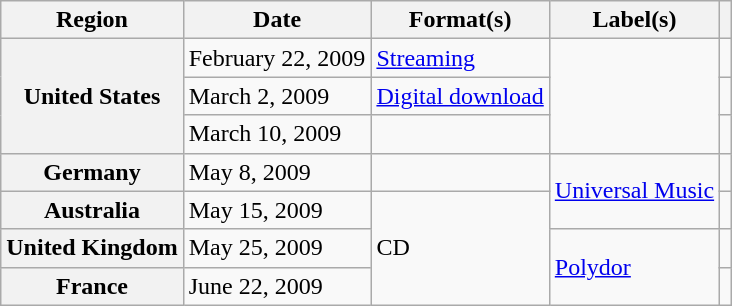<table class="wikitable plainrowheaders">
<tr>
<th scope="col">Region</th>
<th scope="col">Date</th>
<th scope="col">Format(s)</th>
<th scope="col">Label(s)</th>
<th scope="col"></th>
</tr>
<tr>
<th scope="row" rowspan="3">United States</th>
<td>February 22, 2009</td>
<td><a href='#'>Streaming</a></td>
<td rowspan="3"></td>
<td></td>
</tr>
<tr>
<td>March 2, 2009</td>
<td><a href='#'>Digital download</a></td>
<td></td>
</tr>
<tr>
<td>March 10, 2009</td>
<td></td>
<td></td>
</tr>
<tr>
<th scope="row">Germany</th>
<td>May 8, 2009</td>
<td></td>
<td rowspan="2"><a href='#'>Universal Music</a></td>
<td></td>
</tr>
<tr>
<th scope="row">Australia</th>
<td>May 15, 2009</td>
<td rowspan="3">CD</td>
<td></td>
</tr>
<tr>
<th scope="row">United Kingdom</th>
<td>May 25, 2009</td>
<td rowspan="2"><a href='#'>Polydor</a></td>
<td></td>
</tr>
<tr>
<th scope="row">France</th>
<td>June 22, 2009</td>
<td></td>
</tr>
</table>
